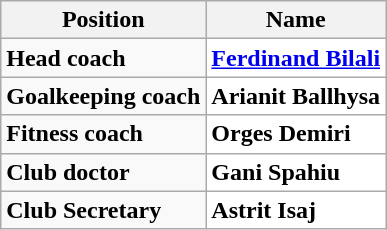<table class="wikitable">
<tr>
<th bgcolor=>Position</th>
<th bgcolor=red>Name</th>
</tr>
<tr>
<td bgcolor=><strong>Head coach</strong></td>
<td bgcolor=white> <strong><a href='#'>Ferdinand Bilali</a></strong></td>
</tr>
<tr>
<td bgcolor=><strong>Goalkeeping coach</strong></td>
<td bgcolor=white> <strong>Arianit Ballhysa</strong></td>
</tr>
<tr>
<td bgcolor=><strong>Fitness coach</strong></td>
<td bgcolor=white> <strong>Orges Demiri</strong></td>
</tr>
<tr>
<td bgcolor=><strong>Club doctor</strong></td>
<td bgcolor=white> <strong>Gani Spahiu</strong></td>
</tr>
<tr>
<td bgcolor=><strong>Club Secretary</strong></td>
<td bgcolor=white> <strong>Astrit Isaj</strong></td>
</tr>
</table>
